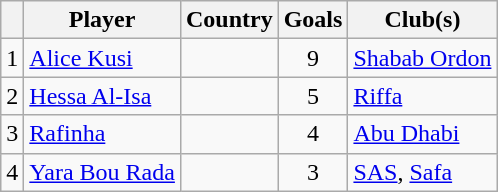<table class="wikitable sortable" style="text-align:center">
<tr>
<th></th>
<th>Player</th>
<th>Country</th>
<th>Goals</th>
<th>Club(s)</th>
</tr>
<tr>
<td align=right>1</td>
<td align=left><a href='#'>Alice Kusi</a></td>
<td align=left></td>
<td>9</td>
<td align=left><a href='#'>Shabab Ordon</a></td>
</tr>
<tr>
<td align=right>2</td>
<td align=left><a href='#'>Hessa Al-Isa</a></td>
<td align=left></td>
<td>5</td>
<td align=left><a href='#'>Riffa</a></td>
</tr>
<tr>
<td align=right>3</td>
<td align=left><a href='#'>Rafinha</a></td>
<td align=left></td>
<td>4</td>
<td align=left><a href='#'>Abu Dhabi</a></td>
</tr>
<tr>
<td align=right>4</td>
<td align=left><a href='#'>Yara Bou Rada</a></td>
<td align=left></td>
<td>3</td>
<td align=left><a href='#'>SAS</a>, <a href='#'>Safa</a></td>
</tr>
</table>
